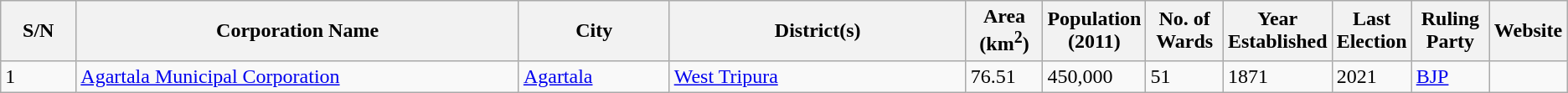<table class="wikitable sortable">
<tr>
<th style="width:05%;">S/N</th>
<th style="width:30%;">Corporation Name</th>
<th style="width:10%;">City</th>
<th style="width:20%;">District(s)</th>
<th style="width:05%;">Area (km<sup>2</sup>)</th>
<th style="width:05%;">Population (2011)</th>
<th style="width:05%;">No. of Wards</th>
<th style="width:05%;">Year Established</th>
<th style="width:05%;">Last Election</th>
<th style="width:05%;">Ruling Party</th>
<th style="width:05%;">Website<br><onlyinclude></th>
</tr>
<tr>
<td>1</td>
<td><a href='#'>Agartala Municipal Corporation</a></td>
<td><a href='#'>Agartala</a></td>
<td><a href='#'>West Tripura</a></td>
<td>76.51</td>
<td>450,000</td>
<td>51</td>
<td>1871</td>
<td>2021</td>
<td><a href='#'>BJP</a></td>
<td><br></onlyinclude></td>
</tr>
</table>
